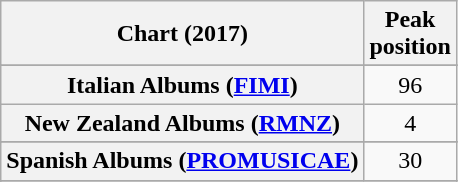<table class="wikitable sortable plainrowheaders" style="text-align:center">
<tr>
<th scope="col">Chart (2017)</th>
<th scope="col">Peak<br> position</th>
</tr>
<tr>
</tr>
<tr>
</tr>
<tr>
</tr>
<tr>
</tr>
<tr>
</tr>
<tr>
</tr>
<tr>
</tr>
<tr>
</tr>
<tr>
</tr>
<tr>
</tr>
<tr>
<th scope="row">Italian Albums (<a href='#'>FIMI</a>)</th>
<td>96</td>
</tr>
<tr>
<th scope="row">New Zealand Albums (<a href='#'>RMNZ</a>)</th>
<td>4</td>
</tr>
<tr>
</tr>
<tr>
</tr>
<tr>
<th scope="row">Spanish Albums (<a href='#'>PROMUSICAE</a>)</th>
<td>30</td>
</tr>
<tr>
</tr>
<tr>
</tr>
<tr>
</tr>
<tr>
</tr>
<tr>
</tr>
<tr>
</tr>
</table>
